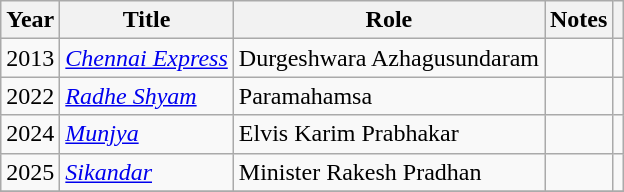<table class="wikitable sortable">
<tr>
<th scope="col">Year</th>
<th scope="col">Title</th>
<th scope="col">Role</th>
<th scope="col" class="unsortable">Notes</th>
<th scope="col" class="unsortable"></th>
</tr>
<tr>
<td>2013</td>
<td><em><a href='#'>Chennai Express</a></em></td>
<td>Durgeshwara Azhagusundaram</td>
<td></td>
<td></td>
</tr>
<tr>
<td>2022</td>
<td><em><a href='#'>Radhe Shyam</a></em></td>
<td>Paramahamsa</td>
<td></td>
<td></td>
</tr>
<tr>
<td>2024</td>
<td><em><a href='#'>Munjya</a></em></td>
<td>Elvis Karim Prabhakar</td>
<td></td>
<td></td>
</tr>
<tr>
<td>2025</td>
<td><em><a href='#'>Sikandar</a></em></td>
<td>Minister Rakesh Pradhan</td>
<td></td>
<td></td>
</tr>
<tr>
</tr>
</table>
